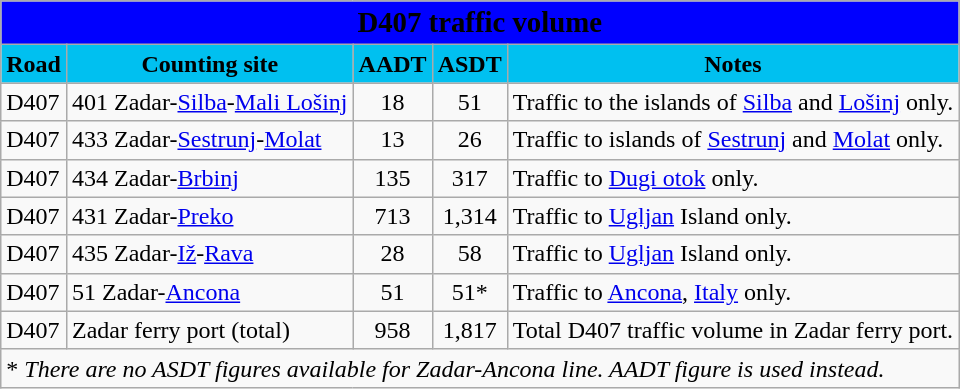<table class="wikitable">
<tr>
<td colspan=5 bgcolor=blue align=center style=margin-top:15><span><big><strong>D407 traffic volume</strong></big></span></td>
</tr>
<tr>
<td align=center bgcolor=00c0f0><strong>Road</strong></td>
<td align=center bgcolor=00c0f0><strong>Counting site</strong></td>
<td align=center bgcolor=00c0f0><strong>AADT</strong></td>
<td align=center bgcolor=00c0f0><strong>ASDT</strong></td>
<td align=center bgcolor=00c0f0><strong>Notes</strong></td>
</tr>
<tr>
<td> D407</td>
<td>401 Zadar-<a href='#'>Silba</a>-<a href='#'>Mali Lošinj</a></td>
<td align=center>18</td>
<td align=center>51</td>
<td>Traffic to the islands of <a href='#'>Silba</a> and <a href='#'>Lošinj</a> only.</td>
</tr>
<tr>
<td> D407</td>
<td>433 Zadar-<a href='#'>Sestrunj</a>-<a href='#'>Molat</a></td>
<td align=center>13</td>
<td align=center>26</td>
<td>Traffic to islands of <a href='#'>Sestrunj</a> and <a href='#'>Molat</a> only.</td>
</tr>
<tr>
<td> D407</td>
<td>434 Zadar-<a href='#'>Brbinj</a></td>
<td align=center>135</td>
<td align=center>317</td>
<td>Traffic to <a href='#'>Dugi otok</a> only.</td>
</tr>
<tr>
<td> D407</td>
<td>431 Zadar-<a href='#'>Preko</a></td>
<td align=center>713</td>
<td align=center>1,314</td>
<td>Traffic to <a href='#'>Ugljan</a> Island only.</td>
</tr>
<tr>
<td> D407</td>
<td>435 Zadar-<a href='#'>Iž</a>-<a href='#'>Rava</a></td>
<td align=center>28</td>
<td align=center>58</td>
<td>Traffic to <a href='#'>Ugljan</a> Island only.</td>
</tr>
<tr>
<td> D407</td>
<td>51 Zadar-<a href='#'>Ancona</a></td>
<td align=center>51</td>
<td align=center>51*</td>
<td>Traffic to <a href='#'>Ancona</a>, <a href='#'>Italy</a> only.</td>
</tr>
<tr>
<td> D407</td>
<td>Zadar ferry port (total)</td>
<td align=center>958</td>
<td align=center>1,817</td>
<td>Total D407 traffic volume in Zadar ferry port.</td>
</tr>
<tr>
<td colspan=5>* <em>There are no ASDT figures available for Zadar-Ancona line. AADT figure is used instead.</em></td>
</tr>
</table>
